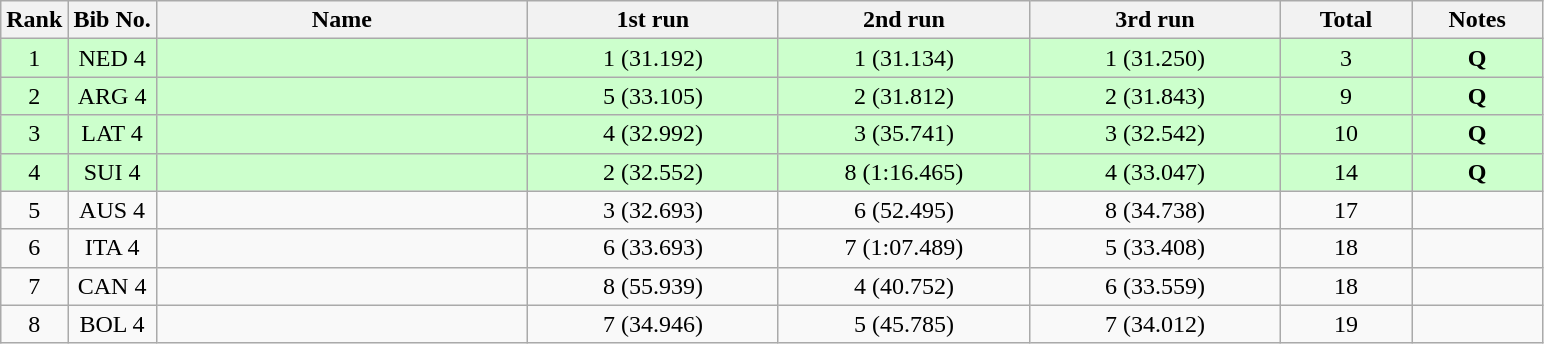<table class="wikitable" style="text-align:center;">
<tr>
<th>Rank</th>
<th>Bib No.</th>
<th style="width:15em">Name</th>
<th style="width:10em">1st run</th>
<th style="width:10em">2nd run</th>
<th style="width:10em">3rd run</th>
<th style="width:5em">Total</th>
<th style="width:5em">Notes</th>
</tr>
<tr bgcolor=ccffcc>
<td>1</td>
<td>NED 4</td>
<td align=left></td>
<td>1 (31.192)</td>
<td>1 (31.134)</td>
<td>1 (31.250)</td>
<td>3</td>
<td><strong>Q</strong></td>
</tr>
<tr bgcolor=ccffcc>
<td>2</td>
<td>ARG 4</td>
<td align=left></td>
<td>5 (33.105)</td>
<td>2 (31.812)</td>
<td>2 (31.843)</td>
<td>9</td>
<td><strong>Q</strong></td>
</tr>
<tr bgcolor=ccffcc>
<td>3</td>
<td>LAT 4</td>
<td align=left></td>
<td>4 (32.992)</td>
<td>3 (35.741)</td>
<td>3 (32.542)</td>
<td>10</td>
<td><strong>Q</strong></td>
</tr>
<tr bgcolor=ccffcc>
<td>4</td>
<td>SUI 4</td>
<td align=left></td>
<td>2 (32.552)</td>
<td>8 (1:16.465)</td>
<td>4 (33.047)</td>
<td>14</td>
<td><strong>Q</strong></td>
</tr>
<tr>
<td>5</td>
<td>AUS 4</td>
<td align=left></td>
<td>3 (32.693)</td>
<td>6 (52.495)</td>
<td>8 (34.738)</td>
<td>17</td>
<td></td>
</tr>
<tr>
<td>6</td>
<td>ITA 4</td>
<td align=left></td>
<td>6 (33.693)</td>
<td>7 (1:07.489)</td>
<td>5 (33.408)</td>
<td>18</td>
<td></td>
</tr>
<tr>
<td>7</td>
<td>CAN 4</td>
<td align=left></td>
<td>8 (55.939)</td>
<td>4 (40.752)</td>
<td>6 (33.559)</td>
<td>18</td>
<td></td>
</tr>
<tr>
<td>8</td>
<td>BOL 4</td>
<td align=left></td>
<td>7 (34.946)</td>
<td>5 (45.785)</td>
<td>7 (34.012)</td>
<td>19</td>
<td></td>
</tr>
</table>
